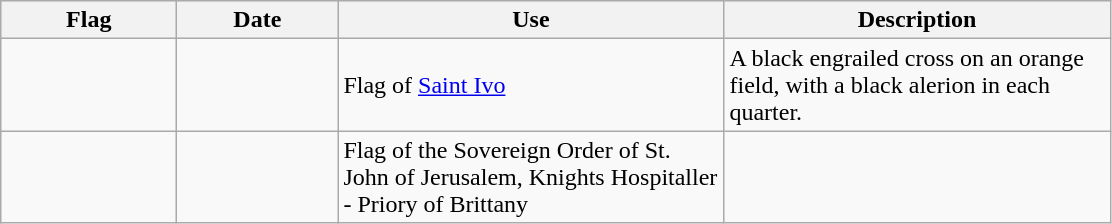<table class="wikitable">
<tr style="background:#efefef;">
<th style="width:110px;">Flag</th>
<th style="width:100px;">Date</th>
<th style="width:250px;">Use</th>
<th style="width:250px;">Description</th>
</tr>
<tr>
<td></td>
<td></td>
<td>Flag of <a href='#'>Saint Ivo</a></td>
<td>A black engrailed cross on an orange field, with a black alerion in each quarter.</td>
</tr>
<tr>
<td></td>
<td></td>
<td>Flag of the Sovereign Order of St. John of Jerusalem, Knights Hospitaller - Priory of Brittany</td>
<td></td>
</tr>
</table>
